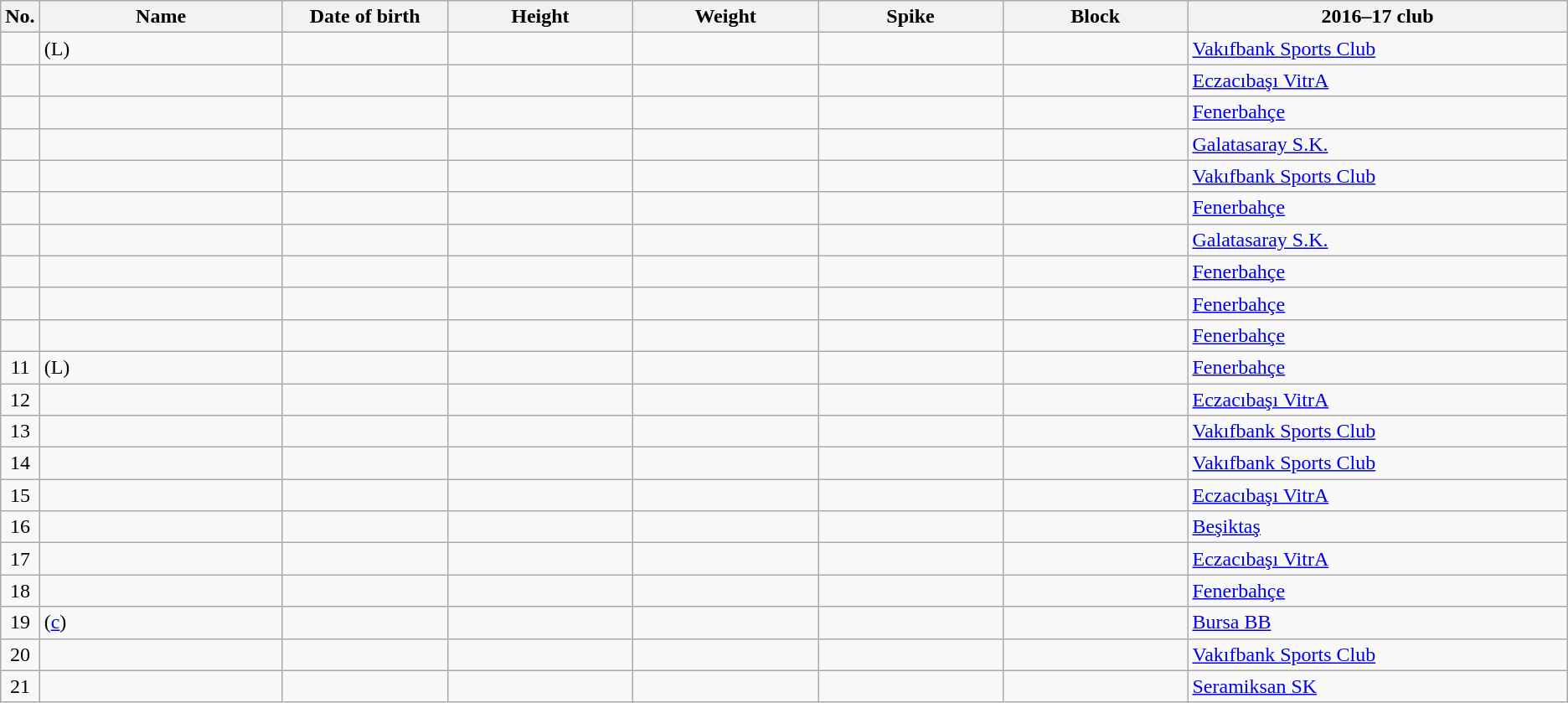<table class="wikitable sortable" style="font-size:100%; text-align:center;">
<tr>
<th>No.</th>
<th style="width:12em">Name</th>
<th style="width:8em">Date of birth</th>
<th style="width:9em">Height</th>
<th style="width:9em">Weight</th>
<th style="width:9em">Spike</th>
<th style="width:9em">Block</th>
<th style="width:19em">2016–17 club</th>
</tr>
<tr>
<td></td>
<td align=left>  (L)</td>
<td align=right></td>
<td></td>
<td></td>
<td></td>
<td></td>
<td align=left> <a href='#'>Vakıfbank Sports Club</a></td>
</tr>
<tr>
<td></td>
<td align=left></td>
<td align=right></td>
<td></td>
<td></td>
<td></td>
<td></td>
<td align=left> <a href='#'>Eczacıbaşı VitrA</a></td>
</tr>
<tr>
<td></td>
<td align=left></td>
<td align=right></td>
<td></td>
<td></td>
<td></td>
<td></td>
<td align=left> <a href='#'>Fenerbahçe</a></td>
</tr>
<tr>
<td></td>
<td align=left></td>
<td align=right></td>
<td></td>
<td></td>
<td></td>
<td></td>
<td align=left> <a href='#'>Galatasaray S.K.</a></td>
</tr>
<tr>
<td></td>
<td align=left></td>
<td align=right></td>
<td></td>
<td></td>
<td></td>
<td></td>
<td align=left> <a href='#'>Vakıfbank Sports Club</a></td>
</tr>
<tr>
<td></td>
<td align=left></td>
<td align=right></td>
<td></td>
<td></td>
<td></td>
<td></td>
<td align=left> <a href='#'>Fenerbahçe</a></td>
</tr>
<tr>
<td></td>
<td align=left></td>
<td align=right></td>
<td></td>
<td></td>
<td></td>
<td></td>
<td align=left> <a href='#'>Galatasaray S.K.</a></td>
</tr>
<tr>
<td></td>
<td align=left></td>
<td align=right></td>
<td></td>
<td></td>
<td></td>
<td></td>
<td align=left> <a href='#'>Fenerbahçe</a></td>
</tr>
<tr>
<td></td>
<td align=left></td>
<td align=right></td>
<td></td>
<td></td>
<td></td>
<td></td>
<td align=left> <a href='#'>Fenerbahçe</a></td>
</tr>
<tr>
<td></td>
<td align=left></td>
<td align=right></td>
<td></td>
<td></td>
<td></td>
<td></td>
<td align=left> <a href='#'>Fenerbahçe</a></td>
</tr>
<tr>
<td>11</td>
<td align=left> (L)</td>
<td align=right></td>
<td></td>
<td></td>
<td></td>
<td></td>
<td align=left> <a href='#'>Fenerbahçe</a></td>
</tr>
<tr>
<td>12</td>
<td align=left></td>
<td align=right></td>
<td></td>
<td></td>
<td></td>
<td></td>
<td align=left> <a href='#'>Eczacıbaşı VitrA</a></td>
</tr>
<tr>
<td>13</td>
<td align=left></td>
<td align=right></td>
<td></td>
<td></td>
<td></td>
<td></td>
<td align=left> <a href='#'>Vakıfbank Sports Club</a></td>
</tr>
<tr>
<td>14</td>
<td align=left></td>
<td align=right></td>
<td></td>
<td></td>
<td></td>
<td></td>
<td align=left> <a href='#'>Vakıfbank Sports Club</a></td>
</tr>
<tr>
<td>15</td>
<td align=left></td>
<td align=right></td>
<td></td>
<td></td>
<td></td>
<td></td>
<td align=left> <a href='#'>Eczacıbaşı VitrA</a></td>
</tr>
<tr>
<td>16</td>
<td align=left></td>
<td align=right></td>
<td></td>
<td></td>
<td></td>
<td></td>
<td align=left> <a href='#'>Beşiktaş</a></td>
</tr>
<tr>
<td>17</td>
<td align=left></td>
<td align=right></td>
<td></td>
<td></td>
<td></td>
<td></td>
<td align=left> <a href='#'>Eczacıbaşı VitrA</a></td>
</tr>
<tr>
<td>18</td>
<td align=left></td>
<td align=right></td>
<td></td>
<td></td>
<td></td>
<td></td>
<td align=left> <a href='#'>Fenerbahçe</a></td>
</tr>
<tr>
<td>19</td>
<td align=left> (<a href='#'>c</a>)</td>
<td align=right></td>
<td></td>
<td></td>
<td></td>
<td></td>
<td align=left> <a href='#'>Bursa BB</a></td>
</tr>
<tr>
<td>20</td>
<td align=left></td>
<td align=right></td>
<td></td>
<td></td>
<td></td>
<td></td>
<td align=left> <a href='#'>Vakıfbank Sports Club</a></td>
</tr>
<tr>
<td>21</td>
<td align=left></td>
<td align=right></td>
<td></td>
<td></td>
<td></td>
<td></td>
<td align=left> <a href='#'>Seramiksan SK</a></td>
</tr>
</table>
